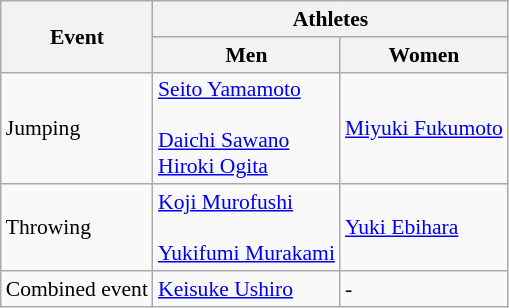<table class=wikitable style="font-size:90%">
<tr>
<th rowspan=2>Event</th>
<th colspan=2>Athletes</th>
</tr>
<tr>
<th>Men</th>
<th>Women</th>
</tr>
<tr>
<td>Jumping</td>
<td><a href='#'>Seito Yamamoto</a> <br><br><a href='#'>Daichi Sawano</a> <br>
<a href='#'>Hiroki Ogita</a></td>
<td><a href='#'>Miyuki Fukumoto</a></td>
</tr>
<tr>
<td>Throwing</td>
<td><a href='#'>Koji Murofushi</a> <br><br><a href='#'>Yukifumi Murakami</a></td>
<td><a href='#'>Yuki Ebihara</a></td>
</tr>
<tr>
<td>Combined event</td>
<td><a href='#'>Keisuke Ushiro</a></td>
<td>-</td>
</tr>
</table>
